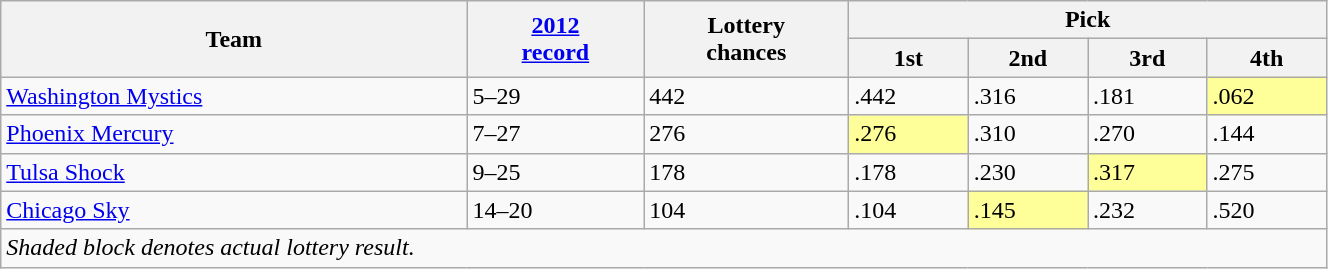<table class="wikitable" style="width:70%">
<tr>
<th rowspan="2">Team</th>
<th rowspan="2"><a href='#'>2012<br>record</a></th>
<th rowspan="2">Lottery<br>chances</th>
<th colspan="5">Pick</th>
</tr>
<tr>
<th>1st</th>
<th>2nd</th>
<th>3rd</th>
<th>4th</th>
</tr>
<tr>
<td><a href='#'>Washington Mystics</a></td>
<td>5–29</td>
<td>442</td>
<td>.442</td>
<td>.316</td>
<td>.181</td>
<td bgcolor="#FFFF99">.062</td>
</tr>
<tr>
<td><a href='#'>Phoenix Mercury</a></td>
<td>7–27</td>
<td>276</td>
<td bgcolor="#FFFF99">.276</td>
<td>.310</td>
<td>.270</td>
<td>.144</td>
</tr>
<tr>
<td><a href='#'>Tulsa Shock</a></td>
<td>9–25</td>
<td>178</td>
<td>.178</td>
<td>.230</td>
<td bgcolor="#FFFF99">.317</td>
<td>.275</td>
</tr>
<tr>
<td><a href='#'>Chicago Sky</a></td>
<td>14–20</td>
<td>104</td>
<td>.104</td>
<td bgcolor="#FFFF99">.145</td>
<td>.232</td>
<td>.520</td>
</tr>
<tr>
<td colspan="8" align="left"><em>Shaded block denotes actual lottery result.</em></td>
</tr>
</table>
